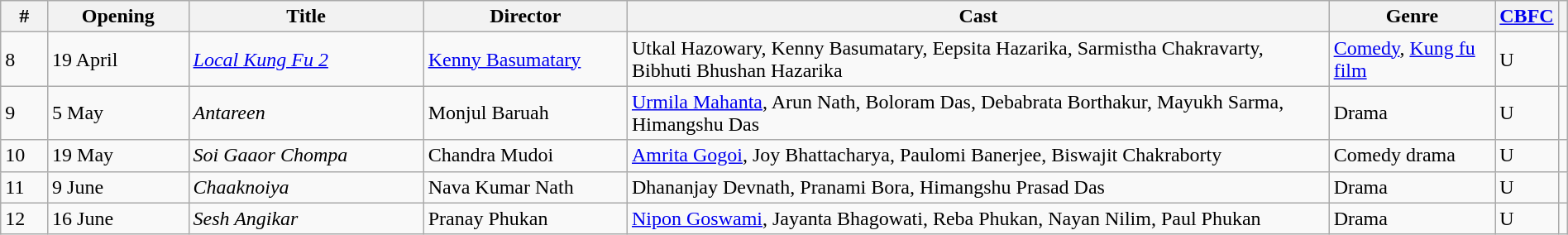<table class="wikitable sortable" style="width:100%;">
<tr>
<th width="3%">#</th>
<th width="9%">Opening</th>
<th width="15%">Title</th>
<th width="13%">Director</th>
<th>Cast</th>
<th>Genre</th>
<th><a href='#'>CBFC</a></th>
<th></th>
</tr>
<tr>
<td>8</td>
<td>19 April</td>
<td><em><a href='#'>Local Kung Fu 2</a></em></td>
<td><a href='#'>Kenny Basumatary</a></td>
<td>Utkal Hazowary, Kenny Basumatary, Eepsita Hazarika, Sarmistha Chakravarty, Bibhuti Bhushan Hazarika</td>
<td><a href='#'>Comedy</a>, <a href='#'>Kung fu film</a></td>
<td>U</td>
<td align="center"></td>
</tr>
<tr>
<td>9</td>
<td>5 May</td>
<td><em>Antareen</em></td>
<td>Monjul Baruah</td>
<td><a href='#'>Urmila Mahanta</a>, Arun Nath, Boloram Das, Debabrata Borthakur, Mayukh Sarma, Himangshu Das</td>
<td>Drama</td>
<td>U</td>
<td align="center"></td>
</tr>
<tr>
<td>10</td>
<td>19 May</td>
<td><em>Soi Gaaor Chompa</em></td>
<td>Chandra Mudoi</td>
<td><a href='#'>Amrita Gogoi</a>, Joy Bhattacharya, Paulomi Banerjee, Biswajit Chakraborty</td>
<td>Comedy drama</td>
<td>U</td>
<td></td>
</tr>
<tr>
<td>11</td>
<td>9 June</td>
<td><em>Chaaknoiya</em></td>
<td>Nava Kumar Nath</td>
<td>Dhananjay Devnath, Pranami Bora, Himangshu Prasad Das</td>
<td>Drama</td>
<td>U</td>
<td></td>
</tr>
<tr>
<td>12</td>
<td>16 June</td>
<td><em>Sesh Angikar</em></td>
<td>Pranay Phukan</td>
<td><a href='#'>Nipon Goswami</a>, Jayanta Bhagowati, Reba Phukan, Nayan Nilim, Paul Phukan</td>
<td>Drama</td>
<td>U</td>
<td></td>
</tr>
</table>
